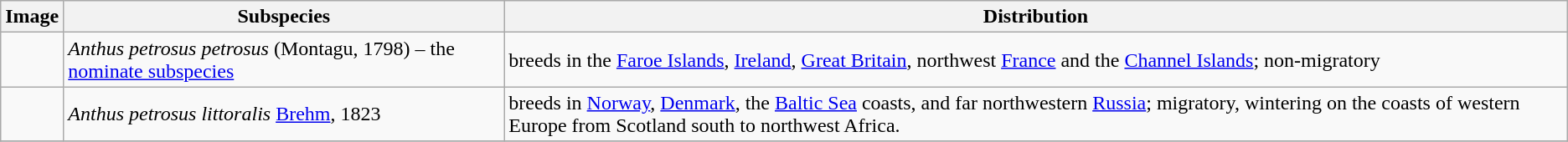<table class="wikitable ">
<tr>
<th>Image</th>
<th>Subspecies</th>
<th>Distribution</th>
</tr>
<tr>
<td></td>
<td><em>Anthus petrosus petrosus</em> (Montagu, 1798) – the <a href='#'>nominate subspecies</a></td>
<td>breeds in the <a href='#'>Faroe Islands</a>, <a href='#'>Ireland</a>, <a href='#'>Great Britain</a>, northwest <a href='#'>France</a> and the <a href='#'>Channel Islands</a>; non-migratory</td>
</tr>
<tr>
<td></td>
<td><em>Anthus petrosus littoralis</em> <a href='#'>Brehm</a>, 1823</td>
<td>breeds in <a href='#'>Norway</a>, <a href='#'>Denmark</a>, the <a href='#'>Baltic Sea</a> coasts, and far northwestern <a href='#'>Russia</a>; migratory, wintering on the coasts of western Europe from Scotland south to northwest Africa.</td>
</tr>
<tr>
</tr>
</table>
